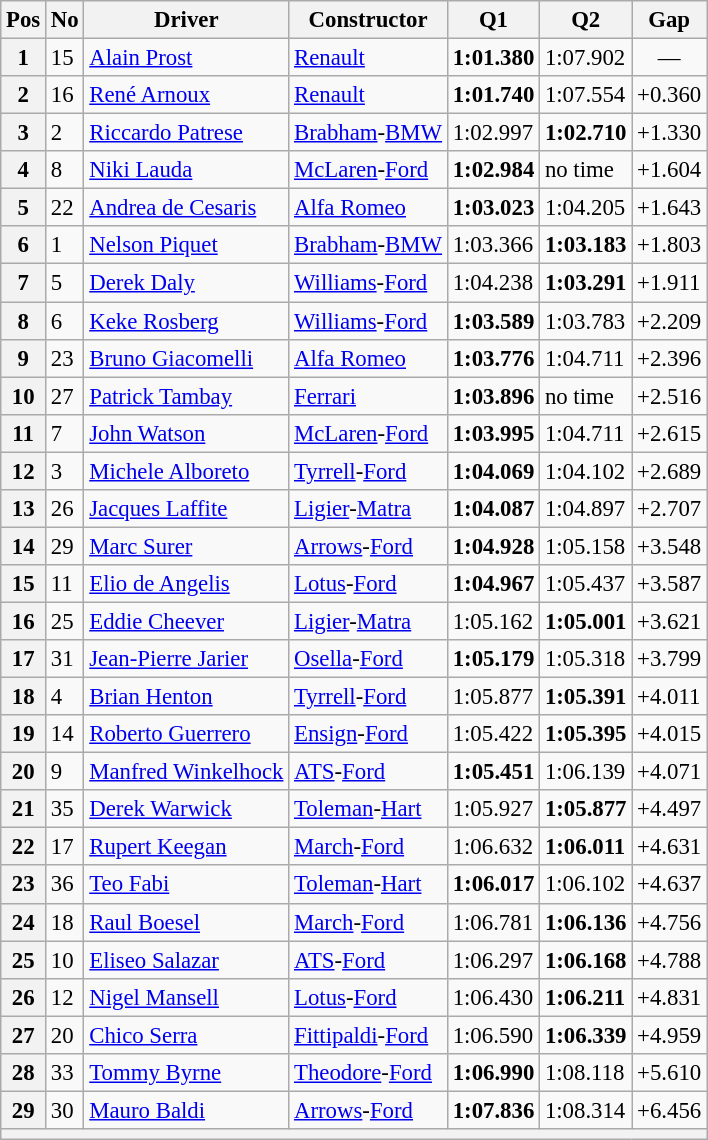<table class="wikitable sortable" style="font-size: 95%;">
<tr>
<th>Pos</th>
<th>No</th>
<th>Driver</th>
<th>Constructor</th>
<th>Q1</th>
<th>Q2</th>
<th>Gap</th>
</tr>
<tr>
<th>1</th>
<td>15</td>
<td> <a href='#'>Alain Prost</a></td>
<td><a href='#'>Renault</a></td>
<td><strong>1:01.380</strong></td>
<td>1:07.902</td>
<td align="center">—</td>
</tr>
<tr>
<th>2</th>
<td>16</td>
<td> <a href='#'>René Arnoux</a></td>
<td><a href='#'>Renault</a></td>
<td><strong>1:01.740</strong></td>
<td>1:07.554</td>
<td>+0.360</td>
</tr>
<tr>
<th>3</th>
<td>2</td>
<td> <a href='#'>Riccardo Patrese</a></td>
<td><a href='#'>Brabham</a>-<a href='#'>BMW</a></td>
<td>1:02.997</td>
<td><strong>1:02.710</strong></td>
<td>+1.330</td>
</tr>
<tr>
<th>4</th>
<td>8</td>
<td> <a href='#'>Niki Lauda</a></td>
<td><a href='#'>McLaren</a>-<a href='#'>Ford</a></td>
<td><strong>1:02.984</strong></td>
<td>no time</td>
<td>+1.604</td>
</tr>
<tr>
<th>5</th>
<td>22</td>
<td> <a href='#'>Andrea de Cesaris</a></td>
<td><a href='#'>Alfa Romeo</a></td>
<td><strong>1:03.023</strong></td>
<td>1:04.205</td>
<td>+1.643</td>
</tr>
<tr>
<th>6</th>
<td>1</td>
<td> <a href='#'>Nelson Piquet</a></td>
<td><a href='#'>Brabham</a>-<a href='#'>BMW</a></td>
<td>1:03.366</td>
<td><strong>1:03.183</strong></td>
<td>+1.803</td>
</tr>
<tr>
<th>7</th>
<td>5</td>
<td> <a href='#'>Derek Daly</a></td>
<td><a href='#'>Williams</a>-<a href='#'>Ford</a></td>
<td>1:04.238</td>
<td><strong>1:03.291</strong></td>
<td>+1.911</td>
</tr>
<tr>
<th>8</th>
<td>6</td>
<td> <a href='#'>Keke Rosberg</a></td>
<td><a href='#'>Williams</a>-<a href='#'>Ford</a></td>
<td><strong>1:03.589</strong></td>
<td>1:03.783</td>
<td>+2.209</td>
</tr>
<tr>
<th>9</th>
<td>23</td>
<td> <a href='#'>Bruno Giacomelli</a></td>
<td><a href='#'>Alfa Romeo</a></td>
<td><strong>1:03.776</strong></td>
<td>1:04.711</td>
<td>+2.396</td>
</tr>
<tr>
<th>10</th>
<td>27</td>
<td> <a href='#'>Patrick Tambay</a></td>
<td><a href='#'>Ferrari</a></td>
<td><strong>1:03.896</strong></td>
<td>no time</td>
<td>+2.516</td>
</tr>
<tr>
<th>11</th>
<td>7</td>
<td> <a href='#'>John Watson</a></td>
<td><a href='#'>McLaren</a>-<a href='#'>Ford</a></td>
<td><strong>1:03.995</strong></td>
<td>1:04.711</td>
<td>+2.615</td>
</tr>
<tr>
<th>12</th>
<td>3</td>
<td> <a href='#'>Michele Alboreto</a></td>
<td><a href='#'>Tyrrell</a>-<a href='#'>Ford</a></td>
<td><strong>1:04.069</strong></td>
<td>1:04.102</td>
<td>+2.689</td>
</tr>
<tr>
<th>13</th>
<td>26</td>
<td> <a href='#'>Jacques Laffite</a></td>
<td><a href='#'>Ligier</a>-<a href='#'>Matra</a></td>
<td><strong>1:04.087</strong></td>
<td>1:04.897</td>
<td>+2.707</td>
</tr>
<tr>
<th>14</th>
<td>29</td>
<td> <a href='#'>Marc Surer</a></td>
<td><a href='#'>Arrows</a>-<a href='#'>Ford</a></td>
<td><strong>1:04.928</strong></td>
<td>1:05.158</td>
<td>+3.548</td>
</tr>
<tr>
<th>15</th>
<td>11</td>
<td> <a href='#'>Elio de Angelis</a></td>
<td><a href='#'>Lotus</a>-<a href='#'>Ford</a></td>
<td><strong>1:04.967</strong></td>
<td>1:05.437</td>
<td>+3.587</td>
</tr>
<tr>
<th>16</th>
<td>25</td>
<td> <a href='#'>Eddie Cheever</a></td>
<td><a href='#'>Ligier</a>-<a href='#'>Matra</a></td>
<td>1:05.162</td>
<td><strong>1:05.001</strong></td>
<td>+3.621</td>
</tr>
<tr>
<th>17</th>
<td>31</td>
<td> <a href='#'>Jean-Pierre Jarier</a></td>
<td><a href='#'>Osella</a>-<a href='#'>Ford</a></td>
<td><strong>1:05.179</strong></td>
<td>1:05.318</td>
<td>+3.799</td>
</tr>
<tr>
<th>18</th>
<td>4</td>
<td> <a href='#'>Brian Henton</a></td>
<td><a href='#'>Tyrrell</a>-<a href='#'>Ford</a></td>
<td>1:05.877</td>
<td><strong>1:05.391</strong></td>
<td>+4.011</td>
</tr>
<tr>
<th>19</th>
<td>14</td>
<td> <a href='#'>Roberto Guerrero</a></td>
<td><a href='#'>Ensign</a>-<a href='#'>Ford</a></td>
<td>1:05.422</td>
<td><strong>1:05.395</strong></td>
<td>+4.015</td>
</tr>
<tr>
<th>20</th>
<td>9</td>
<td> <a href='#'>Manfred Winkelhock</a></td>
<td><a href='#'>ATS</a>-<a href='#'>Ford</a></td>
<td><strong>1:05.451</strong></td>
<td>1:06.139</td>
<td>+4.071</td>
</tr>
<tr>
<th>21</th>
<td>35</td>
<td> <a href='#'>Derek Warwick</a></td>
<td><a href='#'>Toleman</a>-<a href='#'>Hart</a></td>
<td>1:05.927</td>
<td><strong>1:05.877</strong></td>
<td>+4.497</td>
</tr>
<tr>
<th>22</th>
<td>17</td>
<td> <a href='#'>Rupert Keegan</a></td>
<td><a href='#'>March</a>-<a href='#'>Ford</a></td>
<td>1:06.632</td>
<td><strong>1:06.011</strong></td>
<td>+4.631</td>
</tr>
<tr>
<th>23</th>
<td>36</td>
<td> <a href='#'>Teo Fabi</a></td>
<td><a href='#'>Toleman</a>-<a href='#'>Hart</a></td>
<td><strong>1:06.017</strong></td>
<td>1:06.102</td>
<td>+4.637</td>
</tr>
<tr>
<th>24</th>
<td>18</td>
<td> <a href='#'>Raul Boesel</a></td>
<td><a href='#'>March</a>-<a href='#'>Ford</a></td>
<td>1:06.781</td>
<td><strong>1:06.136</strong></td>
<td>+4.756</td>
</tr>
<tr>
<th>25</th>
<td>10</td>
<td> <a href='#'>Eliseo Salazar</a></td>
<td><a href='#'>ATS</a>-<a href='#'>Ford</a></td>
<td>1:06.297</td>
<td><strong>1:06.168</strong></td>
<td>+4.788</td>
</tr>
<tr>
<th>26</th>
<td>12</td>
<td> <a href='#'>Nigel Mansell</a></td>
<td><a href='#'>Lotus</a>-<a href='#'>Ford</a></td>
<td>1:06.430</td>
<td><strong>1:06.211</strong></td>
<td>+4.831</td>
</tr>
<tr>
<th>27</th>
<td>20</td>
<td> <a href='#'>Chico Serra</a></td>
<td><a href='#'>Fittipaldi</a>-<a href='#'>Ford</a></td>
<td>1:06.590</td>
<td><strong>1:06.339</strong></td>
<td>+4.959</td>
</tr>
<tr>
<th>28</th>
<td>33</td>
<td> <a href='#'>Tommy Byrne</a></td>
<td><a href='#'>Theodore</a>-<a href='#'>Ford</a></td>
<td><strong>1:06.990</strong></td>
<td>1:08.118</td>
<td>+5.610</td>
</tr>
<tr>
<th>29</th>
<td>30</td>
<td> <a href='#'>Mauro Baldi</a></td>
<td><a href='#'>Arrows</a>-<a href='#'>Ford</a></td>
<td><strong>1:07.836</strong></td>
<td>1:08.314</td>
<td>+6.456</td>
</tr>
<tr>
<th colspan="7"></th>
</tr>
</table>
